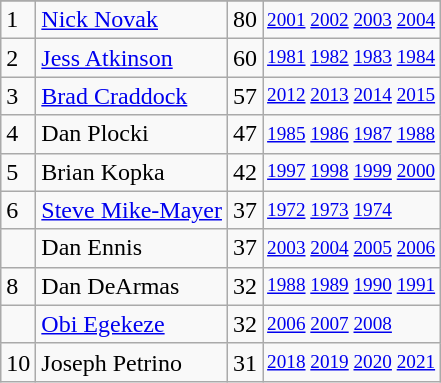<table class="wikitable">
<tr>
</tr>
<tr>
<td>1</td>
<td><a href='#'>Nick Novak</a></td>
<td>80</td>
<td style="font-size:80%;"><a href='#'>2001</a> <a href='#'>2002</a> <a href='#'>2003</a> <a href='#'>2004</a></td>
</tr>
<tr>
<td>2</td>
<td><a href='#'>Jess Atkinson</a></td>
<td>60</td>
<td style="font-size:80%;"><a href='#'>1981</a> <a href='#'>1982</a> <a href='#'>1983</a> <a href='#'>1984</a></td>
</tr>
<tr>
<td>3</td>
<td><a href='#'>Brad Craddock</a></td>
<td>57</td>
<td style="font-size:80%;"><a href='#'>2012</a> <a href='#'>2013</a> <a href='#'>2014</a> <a href='#'>2015</a></td>
</tr>
<tr>
<td>4</td>
<td>Dan Plocki</td>
<td>47</td>
<td style="font-size:80%;"><a href='#'>1985</a> <a href='#'>1986</a> <a href='#'>1987</a> <a href='#'>1988</a></td>
</tr>
<tr>
<td>5</td>
<td>Brian Kopka</td>
<td>42</td>
<td style="font-size:80%;"><a href='#'>1997</a> <a href='#'>1998</a> <a href='#'>1999</a> <a href='#'>2000</a></td>
</tr>
<tr>
<td>6</td>
<td><a href='#'>Steve Mike-Mayer</a></td>
<td>37</td>
<td style="font-size:80%;"><a href='#'>1972</a> <a href='#'>1973</a> <a href='#'>1974</a></td>
</tr>
<tr>
<td></td>
<td>Dan Ennis</td>
<td>37</td>
<td style="font-size:80%;"><a href='#'>2003</a> <a href='#'>2004</a> <a href='#'>2005</a> <a href='#'>2006</a></td>
</tr>
<tr>
<td>8</td>
<td>Dan DeArmas</td>
<td>32</td>
<td style="font-size:80%;"><a href='#'>1988</a> <a href='#'>1989</a> <a href='#'>1990</a> <a href='#'>1991</a></td>
</tr>
<tr>
<td></td>
<td><a href='#'>Obi Egekeze</a></td>
<td>32</td>
<td style="font-size:80%;"><a href='#'>2006</a> <a href='#'>2007</a> <a href='#'>2008</a></td>
</tr>
<tr>
<td>10</td>
<td>Joseph Petrino</td>
<td>31</td>
<td style="font-size:80%;"><a href='#'>2018</a> <a href='#'>2019</a> <a href='#'>2020</a> <a href='#'>2021</a></td>
</tr>
</table>
